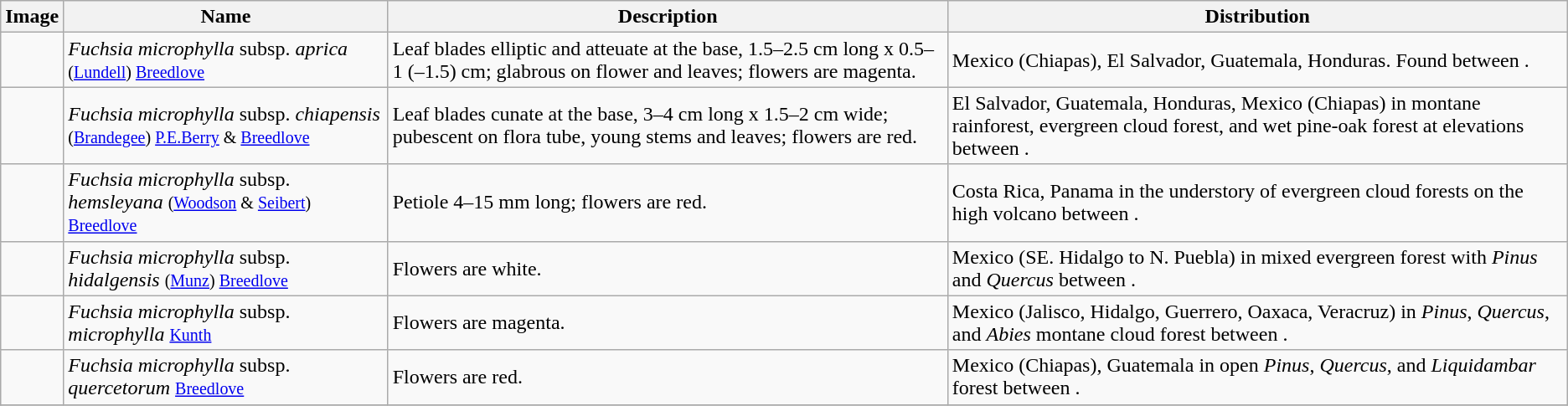<table class="wikitable">
<tr>
<th>Image</th>
<th>Name</th>
<th>Description</th>
<th>Distribution</th>
</tr>
<tr>
<td></td>
<td><em>Fuchsia microphylla</em> subsp. <em>aprica</em> <small>(<a href='#'>Lundell</a>) <a href='#'>Breedlove</a></small></td>
<td>Leaf blades elliptic and atteuate at the base, 1.5–2.5 cm long x 0.5–1 (–1.5) cm; glabrous on flower and leaves; flowers are magenta.</td>
<td>Mexico (Chiapas), El Salvador, Guatemala, Honduras. Found between .</td>
</tr>
<tr>
<td></td>
<td><em>Fuchsia microphylla</em> subsp. <em>chiapensis</em> <small>(<a href='#'>Brandegee</a>) <a href='#'>P.E.Berry</a> & <a href='#'>Breedlove</a></small></td>
<td>Leaf blades cunate at the base, 3–4 cm long x 1.5–2 cm wide; pubescent on flora tube, young stems and leaves; flowers are red.</td>
<td>El Salvador, Guatemala, Honduras, Mexico (Chiapas) in montane rainforest, evergreen cloud forest, and wet pine-oak forest at elevations between .</td>
</tr>
<tr>
<td></td>
<td><em>Fuchsia microphylla</em> subsp. <em>hemsleyana</em> <small>(<a href='#'>Woodson</a> & <a href='#'>Seibert</a>) <a href='#'>Breedlove</a></small></td>
<td>Petiole 4–15 mm long; flowers are red.</td>
<td>Costa Rica, Panama in the understory of evergreen cloud forests on the high volcano between .</td>
</tr>
<tr>
<td></td>
<td><em>Fuchsia microphylla</em> subsp. <em>hidalgensis</em> <small>(<a href='#'>Munz</a>) <a href='#'>Breedlove</a></small></td>
<td>Flowers are white.</td>
<td>Mexico (SE. Hidalgo to N. Puebla) in  mixed evergreen forest with <em>Pinus</em> and <em>Quercus</em> between .</td>
</tr>
<tr>
<td></td>
<td><em>Fuchsia microphylla</em> subsp. <em>microphylla</em> <small><a href='#'>Kunth</a></small></td>
<td>Flowers are magenta.</td>
<td>Mexico (Jalisco, Hidalgo, Guerrero, Oaxaca, Veracruz) in <em>Pinus</em>, <em>Quercus</em>, and <em>Abies</em> montane cloud forest between .</td>
</tr>
<tr>
<td></td>
<td><em>Fuchsia microphylla</em> subsp. <em>quercetorum</em> <small><a href='#'>Breedlove</a></small></td>
<td>Flowers are red.</td>
<td>Mexico (Chiapas), Guatemala in open <em>Pinus</em>, <em>Quercus</em>, and <em>Liquidambar</em> forest between .</td>
</tr>
<tr>
</tr>
</table>
